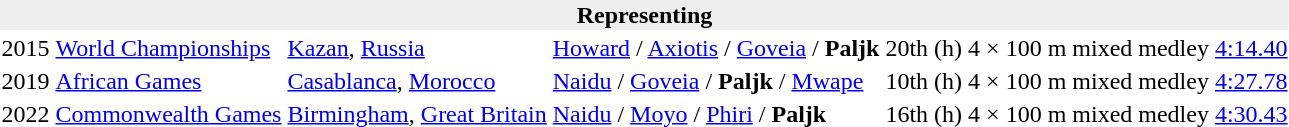<table>
<tr>
<th bgcolor="#eeeeee" colspan="7">Representing </th>
</tr>
<tr>
<td>2015</td>
<td><a href='#'>World Championships</a></td>
<td align=left> <a href='#'>Kazan</a>, <a href='#'>Russia</a></td>
<td><a href='#'>Howard</a> / <a href='#'>Axiotis</a> / <a href='#'>Goveia</a> / <strong>Paljk</strong></td>
<td>20th (h)</td>
<td>4 × 100 m mixed medley</td>
<td><a href='#'>4:14.40</a></td>
</tr>
<tr>
<td>2019</td>
<td><a href='#'>African Games</a></td>
<td align=left> <a href='#'>Casablanca</a>, <a href='#'>Morocco</a></td>
<td><a href='#'>Naidu</a> / <a href='#'>Goveia</a> / <strong>Paljk</strong> / <a href='#'>Mwape</a></td>
<td>10th (h)</td>
<td>4 × 100 m mixed medley</td>
<td><a href='#'>4:27.78</a></td>
</tr>
<tr>
<td>2022</td>
<td><a href='#'>Commonwealth Games</a></td>
<td> <a href='#'>Birmingham</a>, <a href='#'>Great Britain</a></td>
<td><a href='#'>Naidu</a> / <a href='#'>Moyo</a> / <a href='#'>Phiri</a> / <strong>Paljk</strong></td>
<td>16th (h)</td>
<td>4 × 100 m mixed medley</td>
<td><a href='#'>4:30.43</a></td>
</tr>
</table>
